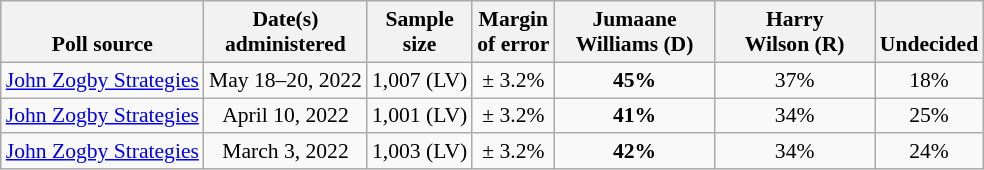<table class="wikitable" style="font-size:90%;text-align:center;">
<tr valign=bottom>
<th>Poll source</th>
<th>Date(s)<br>administered</th>
<th>Sample<br>size</th>
<th>Margin<br>of error</th>
<th style="width:100px;">Jumaane<br>Williams (D)</th>
<th style="width:100px;">Harry<br>Wilson (R)</th>
<th>Undecided</th>
</tr>
<tr>
<td style="text-align:left;"><a href='#'>John Zogby Strategies</a></td>
<td>May 18–20, 2022</td>
<td>1,007 (LV)</td>
<td>± 3.2%</td>
<td><strong>45%</strong></td>
<td>37%</td>
<td>18%</td>
</tr>
<tr>
<td style="text-align:left;"><a href='#'>John Zogby Strategies</a></td>
<td>April 10, 2022</td>
<td>1,001 (LV)</td>
<td>± 3.2%</td>
<td><strong>41%</strong></td>
<td>34%</td>
<td>25%</td>
</tr>
<tr>
<td style="text-align:left;"><a href='#'>John Zogby Strategies</a></td>
<td>March 3, 2022</td>
<td>1,003 (LV)</td>
<td>± 3.2%</td>
<td><strong>42%</strong></td>
<td>34%</td>
<td>24%</td>
</tr>
</table>
